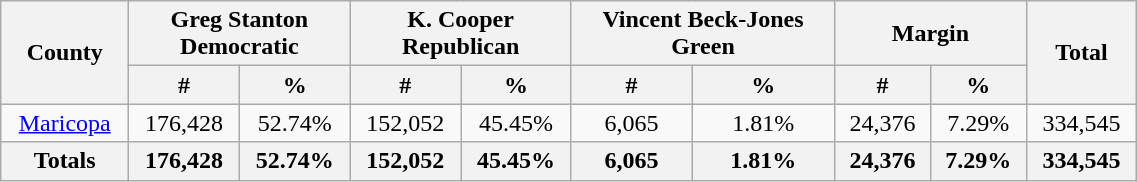<table class="wikitable sortable" width="60%">
<tr>
<th rowspan="2">County</th>
<th colspan="2">Greg Stanton<br>Democratic</th>
<th colspan="2">K. Cooper<br> Republican</th>
<th colspan="2">Vincent Beck-Jones<br>Green</th>
<th colspan="2">Margin</th>
<th rowspan="2">Total</th>
</tr>
<tr>
<th data-sort-type="number" style="text-align:center;">#</th>
<th data-sort-type="number" style="text-align:center;">%</th>
<th data-sort-type="number" style="text-align:center;">#</th>
<th data-sort-type="number" style="text-align:center;">%</th>
<th data-sort-type="number" style="text-align:center;">#</th>
<th data-sort-type="number" style="text-align:center;">%</th>
<th data-sort-type="number" style="text-align:center;">#</th>
<th data-sort-type="number" style="text-align:center;">%</th>
</tr>
<tr style="text-align:center;">
<td><a href='#'>Maricopa</a></td>
<td>176,428</td>
<td>52.74%</td>
<td>152,052</td>
<td>45.45%</td>
<td>6,065</td>
<td>1.81%</td>
<td>24,376</td>
<td>7.29%</td>
<td>334,545</td>
</tr>
<tr>
<th>Totals</th>
<th>176,428</th>
<th>52.74%</th>
<th>152,052</th>
<th>45.45%</th>
<th>6,065</th>
<th>1.81%</th>
<th>24,376</th>
<th>7.29%</th>
<th>334,545</th>
</tr>
</table>
